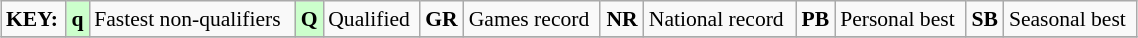<table class="wikitable" style="margin:0.5em auto; font-size:90%;position:relative;" width=60%>
<tr>
<td><strong>KEY:</strong></td>
<td bgcolor=ccffcc align=center><strong>q</strong></td>
<td>Fastest non-qualifiers</td>
<td bgcolor=ccffcc align=center><strong>Q</strong></td>
<td>Qualified</td>
<td align=center><strong>GR</strong></td>
<td>Games record</td>
<td align=center><strong>NR</strong></td>
<td>National record</td>
<td align=center><strong>PB</strong></td>
<td>Personal best</td>
<td align=center><strong>SB</strong></td>
<td>Seasonal best</td>
</tr>
<tr>
</tr>
</table>
